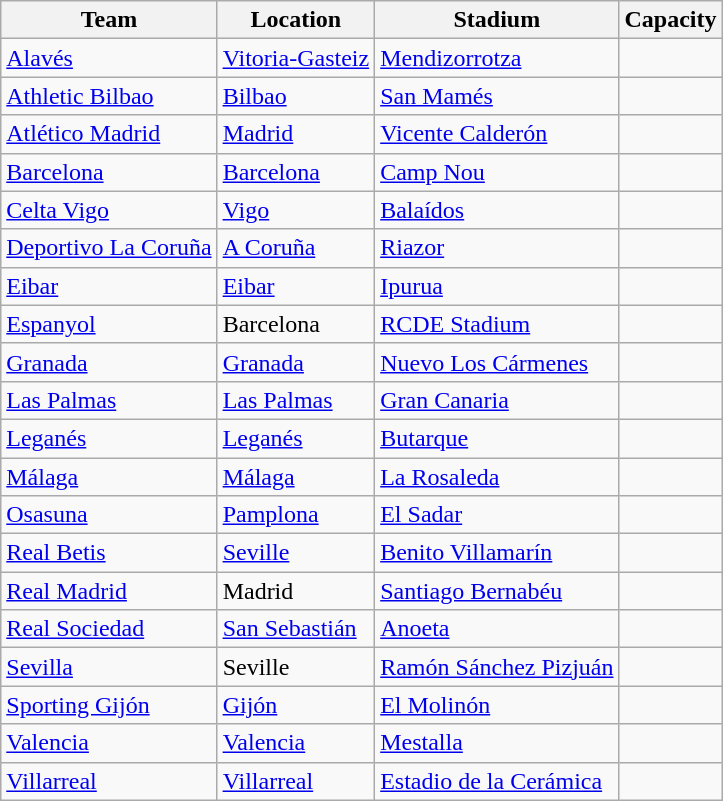<table class="wikitable sortable" style="text-align: left;">
<tr>
<th>Team</th>
<th>Location</th>
<th>Stadium</th>
<th>Capacity</th>
</tr>
<tr>
<td><a href='#'>Alavés</a></td>
<td><a href='#'>Vitoria-Gasteiz</a></td>
<td><a href='#'>Mendizorrotza</a></td>
<td align="center"></td>
</tr>
<tr>
<td><a href='#'>Athletic Bilbao</a></td>
<td><a href='#'>Bilbao</a></td>
<td><a href='#'>San Mamés</a></td>
<td align="center"></td>
</tr>
<tr>
<td><a href='#'>Atlético Madrid</a></td>
<td><a href='#'>Madrid</a></td>
<td><a href='#'>Vicente Calderón</a></td>
<td align="center"></td>
</tr>
<tr>
<td><a href='#'>Barcelona</a></td>
<td><a href='#'>Barcelona</a></td>
<td><a href='#'>Camp Nou</a></td>
<td align="center"></td>
</tr>
<tr>
<td><a href='#'>Celta Vigo</a></td>
<td><a href='#'>Vigo</a></td>
<td><a href='#'>Balaídos</a></td>
<td align="center"></td>
</tr>
<tr>
<td><a href='#'>Deportivo La Coruña</a></td>
<td><a href='#'>A Coruña</a></td>
<td><a href='#'>Riazor</a></td>
<td align="center"></td>
</tr>
<tr>
<td><a href='#'>Eibar</a></td>
<td><a href='#'>Eibar</a></td>
<td><a href='#'>Ipurua</a></td>
<td align="center"></td>
</tr>
<tr>
<td><a href='#'>Espanyol</a></td>
<td>Barcelona</td>
<td><a href='#'>RCDE Stadium</a></td>
<td align="center"></td>
</tr>
<tr>
<td><a href='#'>Granada</a></td>
<td><a href='#'>Granada</a></td>
<td><a href='#'>Nuevo Los Cármenes</a></td>
<td align="center"></td>
</tr>
<tr>
<td><a href='#'>Las Palmas</a></td>
<td><a href='#'>Las Palmas</a></td>
<td><a href='#'>Gran Canaria</a></td>
<td align="center"></td>
</tr>
<tr>
<td><a href='#'>Leganés</a></td>
<td><a href='#'>Leganés</a></td>
<td><a href='#'>Butarque</a></td>
<td align="center"></td>
</tr>
<tr>
<td><a href='#'>Málaga</a></td>
<td><a href='#'>Málaga</a></td>
<td><a href='#'>La Rosaleda</a></td>
<td align="center"></td>
</tr>
<tr>
<td><a href='#'>Osasuna</a></td>
<td><a href='#'>Pamplona</a></td>
<td><a href='#'>El Sadar</a></td>
<td align="center"></td>
</tr>
<tr>
<td><a href='#'>Real Betis</a></td>
<td><a href='#'>Seville</a></td>
<td><a href='#'>Benito Villamarín</a></td>
<td align="center"></td>
</tr>
<tr>
<td><a href='#'>Real Madrid</a></td>
<td>Madrid</td>
<td><a href='#'>Santiago Bernabéu</a></td>
<td align="center"></td>
</tr>
<tr>
<td><a href='#'>Real Sociedad</a></td>
<td><a href='#'>San Sebastián</a></td>
<td><a href='#'>Anoeta</a></td>
<td align="center"></td>
</tr>
<tr>
<td><a href='#'>Sevilla</a></td>
<td>Seville</td>
<td><a href='#'>Ramón Sánchez Pizjuán</a></td>
<td align="center"></td>
</tr>
<tr>
<td><a href='#'>Sporting Gijón</a></td>
<td><a href='#'>Gijón</a></td>
<td><a href='#'>El Molinón</a></td>
<td align="center"></td>
</tr>
<tr>
<td><a href='#'>Valencia</a></td>
<td><a href='#'>Valencia</a></td>
<td><a href='#'>Mestalla</a></td>
<td align="center"></td>
</tr>
<tr>
<td><a href='#'>Villarreal</a></td>
<td><a href='#'>Villarreal</a></td>
<td><a href='#'>Estadio de la Cerámica</a></td>
<td align="center"></td>
</tr>
</table>
